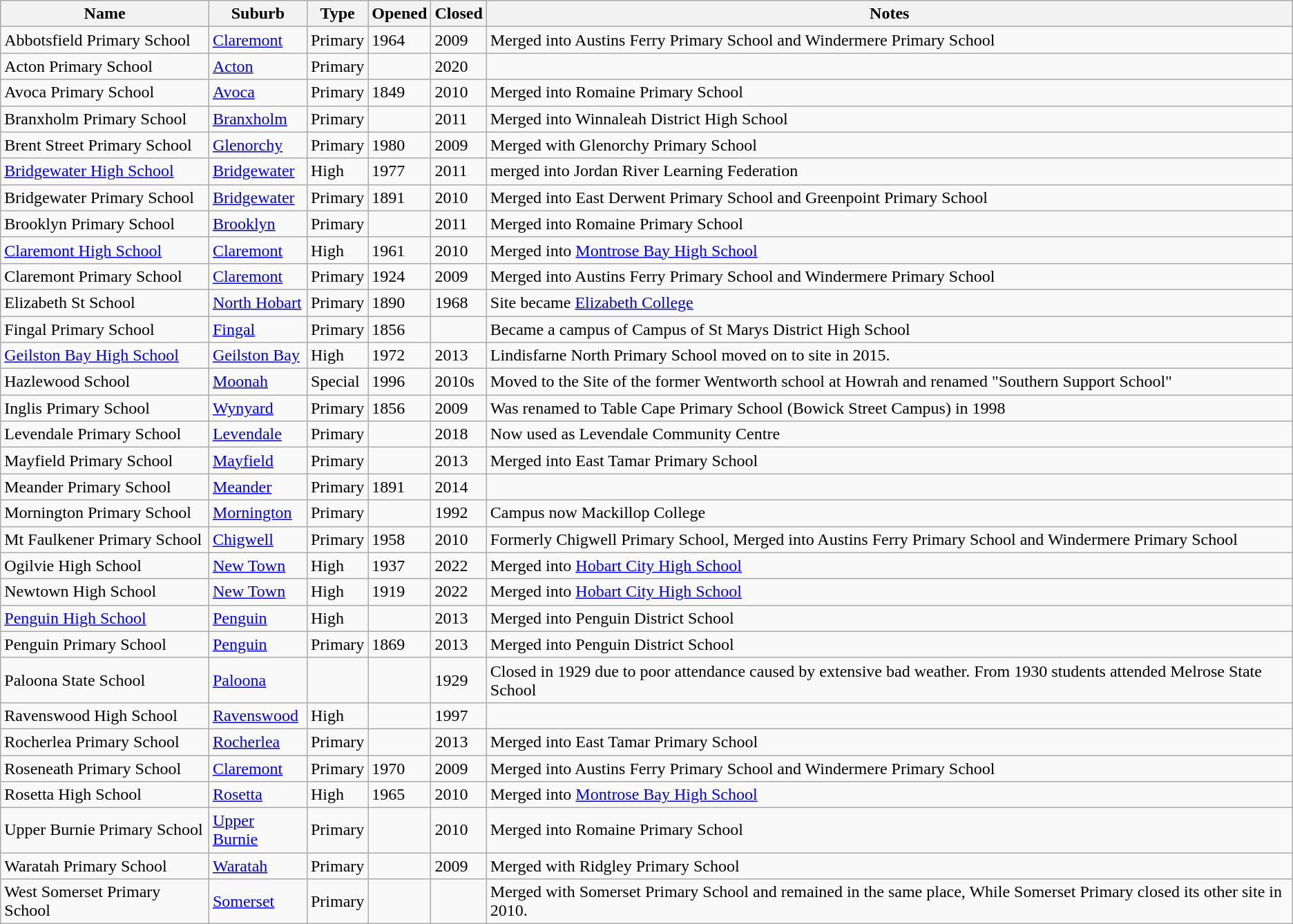<table class="wikitable sortable">
<tr>
<th>Name</th>
<th>Suburb</th>
<th>Type</th>
<th>Opened</th>
<th>Closed</th>
<th>Notes</th>
</tr>
<tr>
<td>Abbotsfield Primary School</td>
<td><a href='#'>Claremont</a></td>
<td>Primary</td>
<td>1964</td>
<td>2009</td>
<td>Merged into Austins Ferry Primary School and Windermere Primary School</td>
</tr>
<tr>
<td>Acton Primary School</td>
<td><a href='#'>Acton</a></td>
<td>Primary</td>
<td></td>
<td>2020</td>
<td></td>
</tr>
<tr>
<td>Avoca Primary School</td>
<td><a href='#'>Avoca</a></td>
<td>Primary</td>
<td>1849</td>
<td>2010</td>
<td>Merged into Romaine Primary School</td>
</tr>
<tr>
<td>Branxholm Primary School</td>
<td><a href='#'>Branxholm</a></td>
<td>Primary</td>
<td></td>
<td>2011</td>
<td>Merged into Winnaleah District High School</td>
</tr>
<tr>
<td>Brent Street Primary School</td>
<td><a href='#'>Glenorchy</a></td>
<td>Primary</td>
<td>1980</td>
<td>2009</td>
<td>Merged with Glenorchy Primary School</td>
</tr>
<tr>
<td><a href='#'>Bridgewater High School</a></td>
<td><a href='#'>Bridgewater</a></td>
<td>High</td>
<td>1977</td>
<td>2011</td>
<td>merged into Jordan River Learning Federation</td>
</tr>
<tr>
<td>Bridgewater Primary School</td>
<td><a href='#'>Bridgewater</a></td>
<td>Primary</td>
<td>1891</td>
<td>2010</td>
<td>Merged into East Derwent Primary School and Greenpoint Primary School</td>
</tr>
<tr>
<td>Brooklyn Primary School</td>
<td><a href='#'>Brooklyn</a></td>
<td>Primary</td>
<td></td>
<td>2011</td>
<td>Merged into Romaine Primary School</td>
</tr>
<tr>
<td><a href='#'>Claremont High School</a></td>
<td><a href='#'>Claremont</a></td>
<td>High</td>
<td>1961</td>
<td>2010</td>
<td>Merged into <a href='#'>Montrose Bay High School</a></td>
</tr>
<tr>
<td>Claremont Primary School</td>
<td><a href='#'>Claremont</a></td>
<td>Primary</td>
<td>1924</td>
<td>2009</td>
<td>Merged into Austins Ferry Primary School and Windermere Primary School</td>
</tr>
<tr>
<td>Elizabeth St School</td>
<td><a href='#'>North Hobart</a></td>
<td>Primary</td>
<td>1890</td>
<td>1968</td>
<td>Site became <a href='#'>Elizabeth College</a></td>
</tr>
<tr>
<td>Fingal Primary School</td>
<td><a href='#'>Fingal</a></td>
<td>Primary</td>
<td>1856</td>
<td></td>
<td>Became a campus of Campus of St Marys District High School</td>
</tr>
<tr>
<td><a href='#'>Geilston Bay High School</a></td>
<td><a href='#'>Geilston Bay</a></td>
<td>High</td>
<td>1972</td>
<td>2013</td>
<td>Lindisfarne North Primary School moved on to site in 2015.</td>
</tr>
<tr>
<td>Hazlewood School</td>
<td><a href='#'>Moonah</a></td>
<td>Special</td>
<td>1996</td>
<td>2010s</td>
<td>Moved to the Site of the former Wentworth school at Howrah and renamed "Southern Support School"</td>
</tr>
<tr>
<td>Inglis Primary School</td>
<td><a href='#'>Wynyard</a></td>
<td>Primary</td>
<td>1856</td>
<td>2009</td>
<td>Was renamed to Table Cape Primary School (Bowick Street Campus) in 1998</td>
</tr>
<tr>
<td>Levendale Primary School</td>
<td><a href='#'>Levendale</a></td>
<td>Primary</td>
<td></td>
<td>2018</td>
<td>Now used as Levendale Community Centre</td>
</tr>
<tr>
<td>Mayfield Primary School</td>
<td><a href='#'>Mayfield</a></td>
<td>Primary</td>
<td></td>
<td>2013</td>
<td>Merged into East Tamar Primary School</td>
</tr>
<tr>
<td>Meander Primary School</td>
<td><a href='#'>Meander</a></td>
<td>Primary</td>
<td>1891</td>
<td>2014</td>
<td></td>
</tr>
<tr>
<td>Mornington Primary School</td>
<td><a href='#'>Mornington</a></td>
<td>Primary</td>
<td></td>
<td>1992</td>
<td>Campus now Mackillop College</td>
</tr>
<tr>
<td>Mt Faulkener Primary School</td>
<td><a href='#'>Chigwell</a></td>
<td>Primary</td>
<td>1958</td>
<td>2010</td>
<td>Formerly Chigwell Primary School, Merged into Austins Ferry Primary School and Windermere Primary School</td>
</tr>
<tr>
<td>Ogilvie High School</td>
<td><a href='#'>New Town</a></td>
<td>High</td>
<td>1937</td>
<td>2022</td>
<td>Merged into <a href='#'>Hobart City High School</a></td>
</tr>
<tr>
<td>Newtown High School</td>
<td><a href='#'>New Town</a></td>
<td>High</td>
<td>1919</td>
<td>2022</td>
<td>Merged into <a href='#'>Hobart City High School</a></td>
</tr>
<tr>
<td><a href='#'>Penguin High School</a></td>
<td><a href='#'>Penguin</a></td>
<td>High</td>
<td></td>
<td>2013</td>
<td>Merged into Penguin District School</td>
</tr>
<tr>
<td>Penguin Primary School</td>
<td><a href='#'>Penguin</a></td>
<td>Primary</td>
<td>1869</td>
<td>2013</td>
<td>Merged into Penguin District School</td>
</tr>
<tr>
<td>Paloona State School</td>
<td><a href='#'>Paloona</a></td>
<td></td>
<td></td>
<td>1929</td>
<td>Closed in 1929 due to poor attendance caused by extensive bad weather. From 1930 students attended Melrose State School</td>
</tr>
<tr>
<td>Ravenswood High School</td>
<td><a href='#'>Ravenswood</a></td>
<td>High</td>
<td></td>
<td>1997</td>
<td></td>
</tr>
<tr>
<td>Rocherlea Primary School</td>
<td><a href='#'>Rocherlea</a></td>
<td>Primary</td>
<td></td>
<td>2013</td>
<td>Merged into East Tamar Primary School</td>
</tr>
<tr>
<td>Roseneath Primary School</td>
<td><a href='#'>Claremont</a></td>
<td>Primary</td>
<td>1970</td>
<td>2009</td>
<td>Merged into Austins Ferry Primary School and Windermere Primary School</td>
</tr>
<tr>
<td>Rosetta High School</td>
<td><a href='#'>Rosetta</a></td>
<td>High</td>
<td>1965</td>
<td>2010</td>
<td>Merged into <a href='#'>Montrose Bay High School</a></td>
</tr>
<tr>
<td>Upper Burnie Primary School</td>
<td><a href='#'>Upper Burnie</a></td>
<td>Primary</td>
<td></td>
<td>2010</td>
<td>Merged into Romaine Primary School</td>
</tr>
<tr>
<td>Waratah Primary School</td>
<td><a href='#'>Waratah</a></td>
<td>Primary</td>
<td></td>
<td>2009</td>
<td>Merged with Ridgley Primary School</td>
</tr>
<tr>
<td>West Somerset Primary School</td>
<td><a href='#'>Somerset</a></td>
<td>Primary</td>
<td></td>
<td></td>
<td>Merged with Somerset Primary School and remained in the same place, While Somerset Primary closed its other site in 2010.</td>
</tr>
</table>
